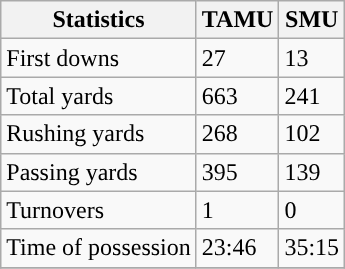<table class="wikitable">
<tr>
<th>Statistics</th>
<th>TAMU</th>
<th>SMU</th>
</tr>
<tr>
<td>First downs</td>
<td>27</td>
<td>13</td>
</tr>
<tr>
<td>Total yards</td>
<td>663</td>
<td>241</td>
</tr>
<tr>
<td>Rushing yards</td>
<td>268</td>
<td>102</td>
</tr>
<tr>
<td>Passing yards</td>
<td>395</td>
<td>139</td>
</tr>
<tr>
<td>Turnovers</td>
<td>1</td>
<td>0</td>
</tr>
<tr>
<td>Time of possession</td>
<td>23:46</td>
<td>35:15</td>
</tr>
<tr>
</tr>
</table>
